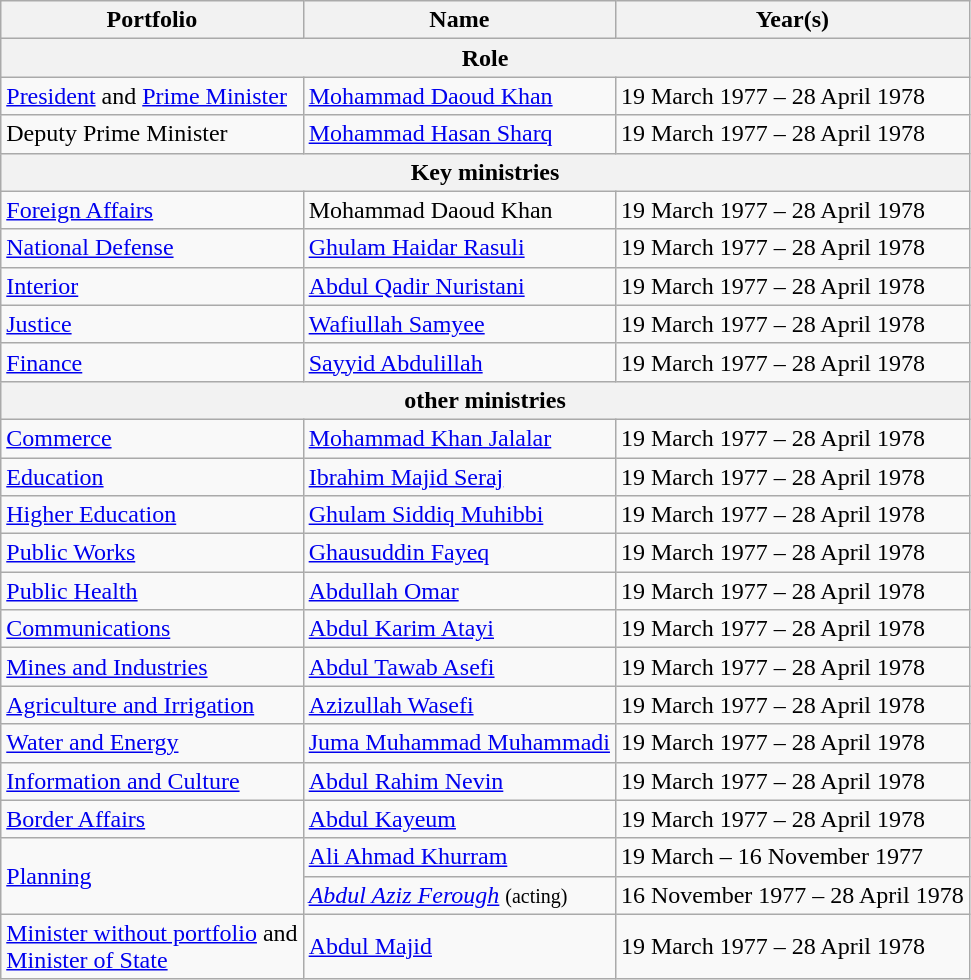<table class="wikitable sortable">
<tr>
<th>Portfolio</th>
<th>Name</th>
<th>Year(s)</th>
</tr>
<tr>
<th colspan="6"><strong>Role</strong></th>
</tr>
<tr>
<td><a href='#'>President</a> and <a href='#'>Prime Minister</a></td>
<td><a href='#'>Mohammad Daoud Khan</a></td>
<td>19 March 1977 – 28 April 1978</td>
</tr>
<tr>
<td>Deputy Prime Minister</td>
<td><a href='#'>Mohammad Hasan Sharq</a></td>
<td>19 March 1977 – 28 April 1978</td>
</tr>
<tr>
<th colspan="6"><strong>Key ministries</strong></th>
</tr>
<tr>
<td><a href='#'>Foreign Affairs</a></td>
<td>Mohammad Daoud Khan</td>
<td>19 March 1977 – 28 April 1978</td>
</tr>
<tr>
<td><a href='#'>National Defense</a></td>
<td><a href='#'>Ghulam Haidar Rasuli</a></td>
<td>19 March 1977 – 28 April 1978</td>
</tr>
<tr>
<td><a href='#'>Interior</a></td>
<td><a href='#'>Abdul Qadir Nuristani</a></td>
<td>19 March 1977 – 28 April 1978</td>
</tr>
<tr>
<td><a href='#'>Justice</a></td>
<td><a href='#'>Wafiullah Samyee</a></td>
<td>19 March 1977 – 28 April 1978</td>
</tr>
<tr>
<td><a href='#'>Finance</a></td>
<td><a href='#'>Sayyid Abdulillah</a></td>
<td>19 March 1977 – 28 April 1978</td>
</tr>
<tr>
<th colspan="6"><strong>other ministries</strong></th>
</tr>
<tr>
<td><a href='#'>Commerce</a></td>
<td><a href='#'>Mohammad Khan Jalalar</a></td>
<td>19 March 1977 – 28 April 1978</td>
</tr>
<tr>
<td><a href='#'>Education</a></td>
<td><a href='#'>Ibrahim Majid Seraj</a></td>
<td>19 March 1977 – 28 April 1978</td>
</tr>
<tr>
<td><a href='#'>Higher Education</a></td>
<td><a href='#'>Ghulam Siddiq Muhibbi</a></td>
<td>19 March 1977 – 28 April 1978</td>
</tr>
<tr>
<td><a href='#'>Public Works</a></td>
<td><a href='#'>Ghausuddin Fayeq</a></td>
<td>19 March 1977 – 28 April 1978</td>
</tr>
<tr>
<td><a href='#'>Public Health</a></td>
<td><a href='#'>Abdullah Omar</a></td>
<td>19 March 1977 – 28 April 1978</td>
</tr>
<tr>
<td><a href='#'>Communications</a></td>
<td><a href='#'>Abdul Karim Atayi</a></td>
<td>19 March 1977 – 28 April 1978</td>
</tr>
<tr>
<td><a href='#'>Mines and Industries</a></td>
<td><a href='#'>Abdul Tawab Asefi</a></td>
<td>19 March 1977 – 28 April 1978</td>
</tr>
<tr>
<td><a href='#'>Agriculture and Irrigation</a></td>
<td><a href='#'>Azizullah Wasefi</a></td>
<td>19 March 1977 – 28 April 1978</td>
</tr>
<tr>
<td><a href='#'>Water and Energy</a></td>
<td><a href='#'>Juma Muhammad Muhammadi</a></td>
<td>19 March 1977 – 28 April 1978</td>
</tr>
<tr>
<td><a href='#'>Information and Culture</a></td>
<td><a href='#'>Abdul Rahim Nevin</a></td>
<td>19 March 1977 – 28 April 1978</td>
</tr>
<tr>
<td><a href='#'>Border Affairs</a></td>
<td><a href='#'>Abdul Kayeum</a></td>
<td>19 March 1977 – 28 April 1978</td>
</tr>
<tr>
<td rowspan="2"><a href='#'>Planning</a></td>
<td><a href='#'>Ali Ahmad Khurram</a></td>
<td>19 March – 16 November 1977</td>
</tr>
<tr>
<td><em><a href='#'>Abdul Aziz Ferough</a></em> <small>(acting)</small></td>
<td>16 November 1977 – 28 April 1978</td>
</tr>
<tr>
<td><a href='#'>Minister without portfolio</a> and<br><a href='#'>Minister of State</a></td>
<td><a href='#'>Abdul Majid</a></td>
<td>19 March 1977 – 28 April 1978</td>
</tr>
</table>
